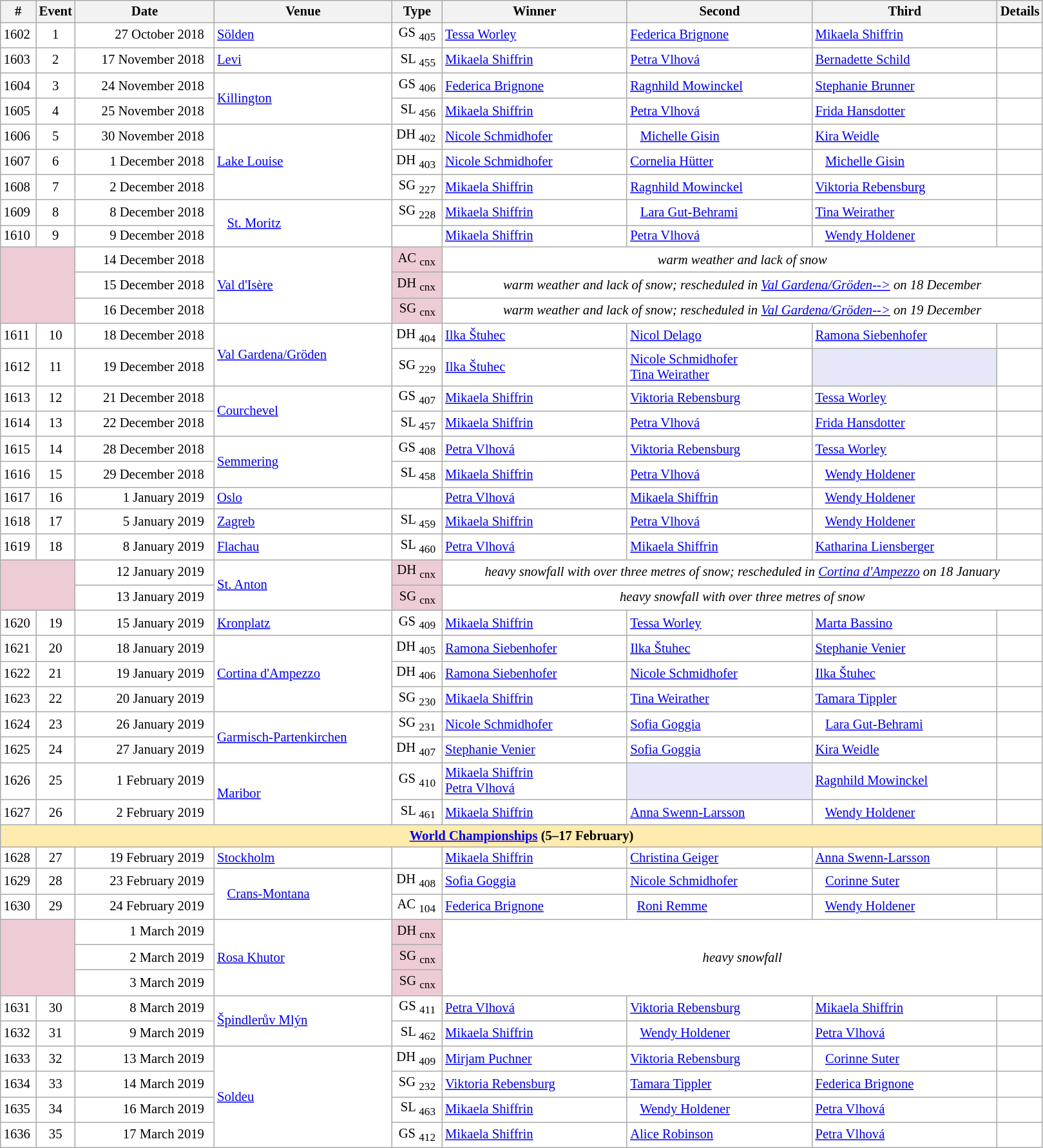<table class="wikitable plainrowheaders" style="background:#fff; font-size:86%; line-height:16px; border:grey solid 1px; border-collapse:collapse;">
<tr>
<th style="width:30px;">#</th>
<th style="width:33px;">Event</th>
<th style="width:137px;">Date</th>
<th style="width:178px;">Venue</th>
<th style="width:45px;">Type</th>
<th style="width:185px;">Winner</th>
<th style="width:185px;">Second</th>
<th style="width:185px;">Third</th>
<th style="width:10px;">Details</th>
</tr>
<tr>
<td>1602</td>
<td align=center>1</td>
<td align=right>27 October 2018  </td>
<td> <a href='#'>Sölden</a></td>
<td align=right>GS <sub>405</sub> </td>
<td> <a href='#'>Tessa Worley</a></td>
<td> <a href='#'>Federica Brignone</a></td>
<td> <a href='#'>Mikaela Shiffrin</a></td>
<td></td>
</tr>
<tr>
<td>1603</td>
<td align=center>2</td>
<td align=right><small></small>17 November 2018  </td>
<td> <a href='#'>Levi</a></td>
<td align=right>SL <sub>455</sub> </td>
<td> <a href='#'>Mikaela Shiffrin</a></td>
<td> <a href='#'>Petra Vlhová</a></td>
<td> <a href='#'>Bernadette Schild</a></td>
<td></td>
</tr>
<tr>
<td>1604</td>
<td align=center>3</td>
<td align=right>24 November 2018  </td>
<td rowspan=2> <a href='#'>Killington</a></td>
<td align=right>GS <sub>406</sub> </td>
<td> <a href='#'>Federica Brignone</a></td>
<td> <a href='#'>Ragnhild Mowinckel</a></td>
<td> <a href='#'>Stephanie Brunner</a></td>
<td></td>
</tr>
<tr>
<td>1605</td>
<td align=center>4</td>
<td align=right>25 November 2018  </td>
<td align=right>SL <sub>456</sub> </td>
<td> <a href='#'>Mikaela Shiffrin</a></td>
<td> <a href='#'>Petra Vlhová</a></td>
<td> <a href='#'>Frida Hansdotter</a></td>
<td></td>
</tr>
<tr>
<td>1606</td>
<td align=center>5</td>
<td align=right>30 November 2018  </td>
<td rowspan=3> <a href='#'>Lake Louise</a></td>
<td align=right>DH <sub>402</sub> </td>
<td> <a href='#'>Nicole Schmidhofer</a></td>
<td>   <a href='#'>Michelle Gisin</a></td>
<td> <a href='#'>Kira Weidle</a></td>
<td></td>
</tr>
<tr>
<td>1607</td>
<td align=center>6</td>
<td align=right>1 December 2018  </td>
<td align=right>DH <sub>403</sub> </td>
<td> <a href='#'>Nicole Schmidhofer</a></td>
<td> <a href='#'>Cornelia Hütter</a></td>
<td>   <a href='#'>Michelle Gisin</a></td>
<td></td>
</tr>
<tr>
<td>1608</td>
<td align=center>7</td>
<td align=right>2 December 2018  </td>
<td align=right>SG <sub>227</sub> </td>
<td> <a href='#'>Mikaela Shiffrin</a></td>
<td> <a href='#'>Ragnhild Mowinckel</a></td>
<td> <a href='#'>Viktoria Rebensburg</a></td>
<td></td>
</tr>
<tr>
<td>1609</td>
<td align=center>8</td>
<td align=right>8 December 2018  </td>
<td rowspan=2>   <a href='#'>St. Moritz</a></td>
<td align=right>SG <sub>228</sub> </td>
<td> <a href='#'>Mikaela Shiffrin</a></td>
<td>   <a href='#'>Lara Gut-Behrami</a></td>
<td> <a href='#'>Tina Weirather</a></td>
<td></td>
</tr>
<tr>
<td>1610</td>
<td align=center>9</td>
<td align=right>9 December 2018  </td>
<td align=right> </td>
<td> <a href='#'>Mikaela Shiffrin</a></td>
<td> <a href='#'>Petra Vlhová</a></td>
<td>   <a href='#'>Wendy Holdener</a></td>
<td></td>
</tr>
<tr>
<td bgcolor="EDCCD5" colspan=2 rowspan=3></td>
<td align=right>14 December 2018  </td>
<td rowspan=3> <a href='#'>Val d'Isère</a></td>
<td bgcolor="EDCCD5" align=right>AC <sub>cnx</sub> </td>
<td align=center colspan=4><em>warm weather and lack of snow</em></td>
</tr>
<tr>
<td align=right>15 December 2018  </td>
<td bgcolor="EDCCD5" align=right>DH <sub>cnx</sub> </td>
<td align=center colspan=4><em>warm weather and lack of snow; rescheduled in <a href='#'>Val Gardena/Gröden--></a> on 18 December</em></td>
</tr>
<tr>
<td align=right>16 December 2018  </td>
<td bgcolor="EDCCD5" align=right>SG <sub>cnx</sub> </td>
<td align=center colspan=4><em>warm weather and lack of snow; rescheduled in <a href='#'>Val Gardena/Gröden--></a> on 19 December</em></td>
</tr>
<tr>
<td>1611</td>
<td align=center>10</td>
<td align=right><small></small>18 December 2018  </td>
<td rowspan=2> <a href='#'>Val Gardena/Gröden</a></td>
<td align=right>DH <sub>404</sub> </td>
<td> <a href='#'>Ilka Štuhec</a></td>
<td> <a href='#'>Nicol Delago</a></td>
<td> <a href='#'>Ramona Siebenhofer</a></td>
<td></td>
</tr>
<tr>
<td>1612</td>
<td align=center>11</td>
<td align=right><small></small>19 December 2018  </td>
<td align=right>SG <sub>229</sub> </td>
<td> <a href='#'>Ilka Štuhec</a></td>
<td> <a href='#'>Nicole Schmidhofer</a><br> <a href='#'>Tina Weirather</a></td>
<td bgcolor="E6E8FA"></td>
<td></td>
</tr>
<tr>
<td>1613</td>
<td align=center>12</td>
<td align=right>21 December 2018  </td>
<td rowspan=2> <a href='#'>Courchevel</a></td>
<td align=right>GS <sub>407</sub> </td>
<td> <a href='#'>Mikaela Shiffrin</a></td>
<td> <a href='#'>Viktoria Rebensburg</a></td>
<td> <a href='#'>Tessa Worley</a></td>
<td></td>
</tr>
<tr>
<td>1614</td>
<td align=center>13</td>
<td align=right>22 December 2018  </td>
<td align=right>SL <sub>457</sub> </td>
<td> <a href='#'>Mikaela Shiffrin</a></td>
<td> <a href='#'>Petra Vlhová</a></td>
<td> <a href='#'>Frida Hansdotter</a></td>
<td></td>
</tr>
<tr>
<td>1615</td>
<td align=center>14</td>
<td align=right>28 December 2018  </td>
<td rowspan=2> <a href='#'>Semmering</a></td>
<td align=right>GS <sub>408</sub> </td>
<td> <a href='#'>Petra Vlhová</a></td>
<td> <a href='#'>Viktoria Rebensburg</a></td>
<td> <a href='#'>Tessa Worley</a></td>
<td></td>
</tr>
<tr>
<td>1616</td>
<td align=center>15</td>
<td align=right>29 December 2018  </td>
<td align=right>SL <sub>458</sub> </td>
<td> <a href='#'>Mikaela Shiffrin</a></td>
<td> <a href='#'>Petra Vlhová</a></td>
<td>   <a href='#'>Wendy Holdener</a></td>
<td></td>
</tr>
<tr>
<td>1617</td>
<td align=center>16</td>
<td align=right>1 January 2019  </td>
<td> <a href='#'>Oslo</a></td>
<td align=right> </td>
<td> <a href='#'>Petra Vlhová</a></td>
<td> <a href='#'>Mikaela Shiffrin</a></td>
<td>   <a href='#'>Wendy Holdener</a></td>
<td></td>
</tr>
<tr>
<td>1618</td>
<td align=center>17</td>
<td align=right>5 January 2019  </td>
<td> <a href='#'>Zagreb</a></td>
<td align=right>SL <sub>459</sub> </td>
<td> <a href='#'>Mikaela Shiffrin</a></td>
<td> <a href='#'>Petra Vlhová</a></td>
<td>   <a href='#'>Wendy Holdener</a></td>
<td></td>
</tr>
<tr>
<td>1619</td>
<td align=center>18</td>
<td align=right>8 January 2019  </td>
<td> <a href='#'>Flachau</a></td>
<td align=right>SL <sub>460</sub> </td>
<td> <a href='#'>Petra Vlhová</a></td>
<td> <a href='#'>Mikaela Shiffrin</a></td>
<td> <a href='#'>Katharina Liensberger</a></td>
<td></td>
</tr>
<tr>
<td bgcolor="EDCCD5" colspan=2 rowspan=2></td>
<td align=right>12 January 2019  </td>
<td rowspan=2> <a href='#'>St. Anton</a></td>
<td align=right bgcolor="EDCCD5">DH <sub>cnx</sub> </td>
<td colspan="4" align="center"><em>heavy snowfall with over three metres of snow; rescheduled in <a href='#'>Cortina d'Ampezzo</a> on 18 January</em></td>
</tr>
<tr>
<td align=right>13 January 2019  </td>
<td align=right bgcolor="EDCCD5">SG <sub>cnx</sub> </td>
<td colspan=4 align=center><em>heavy snowfall with over three metres of snow</em></td>
</tr>
<tr>
<td>1620</td>
<td align=center>19</td>
<td align=right>15 January 2019  </td>
<td> <a href='#'>Kronplatz</a></td>
<td align=right>GS <sub>409</sub> </td>
<td> <a href='#'>Mikaela Shiffrin</a></td>
<td> <a href='#'>Tessa Worley</a></td>
<td> <a href='#'>Marta Bassino</a></td>
<td></td>
</tr>
<tr>
<td>1621</td>
<td align=center>20</td>
<td align=right><small></small>18 January 2019  </td>
<td rowspan=3> <a href='#'>Cortina d'Ampezzo</a></td>
<td align=right>DH <sub>405</sub> </td>
<td> <a href='#'>Ramona Siebenhofer</a></td>
<td> <a href='#'>Ilka Štuhec</a></td>
<td> <a href='#'>Stephanie Venier</a></td>
<td></td>
</tr>
<tr>
<td>1622</td>
<td align="center">21</td>
<td align="right">19 January 2019  </td>
<td align="right">DH <sub>406</sub> </td>
<td> <a href='#'>Ramona Siebenhofer</a></td>
<td> <a href='#'>Nicole Schmidhofer</a></td>
<td> <a href='#'>Ilka Štuhec</a></td>
<td></td>
</tr>
<tr>
<td>1623</td>
<td align="center">22</td>
<td align="right">20 January 2019  </td>
<td align="right">SG <sub>230</sub> </td>
<td> <a href='#'>Mikaela Shiffrin</a></td>
<td> <a href='#'>Tina Weirather</a></td>
<td> <a href='#'>Tamara Tippler</a></td>
<td></td>
</tr>
<tr>
<td>1624</td>
<td align="center">23</td>
<td align="right"><small></small>26 January 2019  </td>
<td rowspan="2"> <a href='#'>Garmisch-Partenkirchen</a></td>
<td align="right">SG <sub>231</sub> </td>
<td> <a href='#'>Nicole Schmidhofer</a></td>
<td> <a href='#'>Sofia Goggia</a></td>
<td>   <a href='#'>Lara Gut-Behrami</a></td>
<td></td>
</tr>
<tr>
<td>1625</td>
<td align="center">24</td>
<td align="right"><small></small>27 January 2019  </td>
<td align="right">DH <sub>407</sub> </td>
<td> <a href='#'>Stephanie Venier</a></td>
<td> <a href='#'>Sofia Goggia</a></td>
<td> <a href='#'>Kira Weidle</a></td>
<td></td>
</tr>
<tr>
<td>1626</td>
<td align="center">25</td>
<td align="right">1 February 2019  </td>
<td rowspan="2"> <a href='#'>Maribor</a></td>
<td align="right">GS <sub>410</sub> </td>
<td> <a href='#'>Mikaela Shiffrin</a><br> <a href='#'>Petra Vlhová</a></td>
<td bgcolor="E6E8FA"></td>
<td> <a href='#'>Ragnhild Mowinckel</a></td>
<td></td>
</tr>
<tr>
<td>1627</td>
<td align="center">26</td>
<td align="right">2 February 2019  </td>
<td align="right">SL <sub>461</sub> </td>
<td> <a href='#'>Mikaela Shiffrin</a></td>
<td> <a href='#'>Anna Swenn-Larsson</a></td>
<td>   <a href='#'>Wendy Holdener</a></td>
<td></td>
</tr>
<tr style="background:#FFEBAD">
<td colspan="9" style="text-align:center;"><strong><a href='#'>World Championships</a> (5–17 February)</strong></td>
</tr>
<tr>
<td>1628</td>
<td align=center>27</td>
<td align="right">19 February 2019  </td>
<td> <a href='#'>Stockholm</a></td>
<td align=right> </td>
<td> <a href='#'>Mikaela Shiffrin</a></td>
<td> <a href='#'>Christina Geiger</a></td>
<td> <a href='#'>Anna Swenn-Larsson</a></td>
<td></td>
</tr>
<tr>
<td>1629</td>
<td align=center>28</td>
<td align="right">23 February 2019  </td>
<td rowspan=2>   <a href='#'>Crans-Montana</a></td>
<td align=right>DH <sub>408</sub> </td>
<td> <a href='#'>Sofia Goggia</a></td>
<td> <a href='#'>Nicole Schmidhofer</a></td>
<td>   <a href='#'>Corinne Suter</a></td>
<td></td>
</tr>
<tr>
<td>1630</td>
<td align=center>29</td>
<td align="right">24 February 2019  </td>
<td align=right>AC <sub>104</sub> </td>
<td> <a href='#'>Federica Brignone</a></td>
<td>  <a href='#'>Roni Remme</a></td>
<td>   <a href='#'>Wendy Holdener</a></td>
<td></td>
</tr>
<tr>
<td colspan="2" rowspan="3" bgcolor="EDCCD5 "></td>
<td align="right">1 March 2019  </td>
<td rowspan="3"> <a href='#'>Rosa Khutor</a></td>
<td align=right bgcolor="EDCCD5">DH  <sub>cnx</sub> </td>
<td colspan="4" rowspan="3" align="center"><em>heavy snowfall</em></td>
</tr>
<tr>
<td align="right">2 March 2019  </td>
<td align=right bgcolor="EDCCD5">SG <sub>cnx</sub> </td>
</tr>
<tr>
<td align="right">3 March 2019  </td>
<td align="right" bgcolor="EDCCD5">SG <sub>cnx</sub> </td>
</tr>
<tr>
<td>1631</td>
<td align="center">30</td>
<td align="right">8 March 2019  </td>
<td rowspan=2> <a href='#'>Špindlerův Mlýn</a></td>
<td align=right>GS <sub>411</sub> </td>
<td> <a href='#'>Petra Vlhová</a></td>
<td> <a href='#'>Viktoria Rebensburg</a></td>
<td> <a href='#'>Mikaela Shiffrin</a></td>
<td></td>
</tr>
<tr>
<td>1632</td>
<td align="center">31</td>
<td align="right">9 March 2019  </td>
<td align=right>SL <sub>462</sub> </td>
<td> <a href='#'>Mikaela Shiffrin</a></td>
<td>   <a href='#'>Wendy Holdener</a></td>
<td> <a href='#'>Petra Vlhová</a></td>
<td></td>
</tr>
<tr>
<td>1633</td>
<td align="center">32</td>
<td align="right">13 March 2019  </td>
<td rowspan=4> <a href='#'>Soldeu</a></td>
<td align="right">DH <sub>409</sub> </td>
<td> <a href='#'>Mirjam Puchner</a></td>
<td> <a href='#'>Viktoria Rebensburg</a></td>
<td>   <a href='#'>Corinne Suter</a></td>
<td></td>
</tr>
<tr>
<td>1634</td>
<td align="center">33</td>
<td align="right">14 March 2019  </td>
<td align=right>SG <sub>232</sub> </td>
<td> <a href='#'>Viktoria Rebensburg</a></td>
<td> <a href='#'>Tamara Tippler</a></td>
<td> <a href='#'>Federica Brignone</a></td>
<td></td>
</tr>
<tr>
<td>1635</td>
<td align="center">34</td>
<td align="right">16 March 2019  </td>
<td align=right>SL <sub>463</sub> </td>
<td> <a href='#'>Mikaela Shiffrin</a></td>
<td>   <a href='#'>Wendy Holdener</a></td>
<td> <a href='#'>Petra Vlhová</a></td>
<td></td>
</tr>
<tr>
<td>1636</td>
<td align="center">35</td>
<td align="right">17 March 2019  </td>
<td align=right>GS <sub>412</sub> </td>
<td> <a href='#'>Mikaela Shiffrin</a></td>
<td> <a href='#'>Alice Robinson</a></td>
<td> <a href='#'>Petra Vlhová</a></td>
<td></td>
</tr>
</table>
